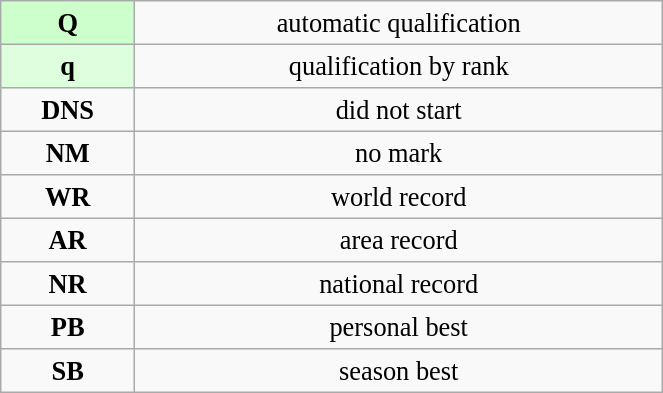<table class="wikitable" style=" text-align:center; font-size:110%;" width="35%">
<tr>
<td bgcolor="ccffcc"><strong>Q</strong></td>
<td>automatic qualification</td>
</tr>
<tr>
<td bgcolor="ddffdd"><strong>q</strong></td>
<td>qualification by rank</td>
</tr>
<tr>
<td><strong>DNS</strong></td>
<td>did not start</td>
</tr>
<tr>
<td><strong>NM</strong></td>
<td>no mark</td>
</tr>
<tr>
<td><strong>WR</strong></td>
<td>world record</td>
</tr>
<tr>
<td><strong>AR</strong></td>
<td>area record</td>
</tr>
<tr>
<td><strong>NR</strong></td>
<td>national record</td>
</tr>
<tr>
<td><strong>PB</strong></td>
<td>personal best</td>
</tr>
<tr>
<td><strong>SB</strong></td>
<td>season best</td>
</tr>
</table>
